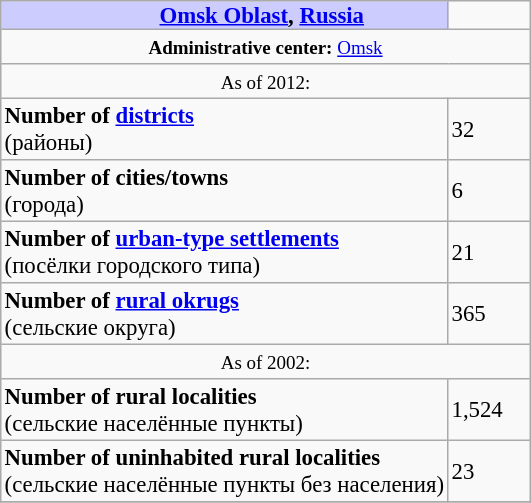<table border=1 align="right" cellpadding=2 cellspacing=0 style="margin: 0 0 1em 1em; background: #f9f9f9; border: 1px #aaa solid; border-collapse: collapse; font-size: 95%;">
<tr>
<th bgcolor="#ccccff" style="padding:0 0 0 50px;"><a href='#'>Omsk Oblast</a>, <a href='#'>Russia</a></th>
<td width="50px"></td>
</tr>
<tr>
<td colspan=2 align="center"><small><strong>Administrative center:</strong> <a href='#'>Omsk</a></small></td>
</tr>
<tr>
<td colspan=2 align="center"><small>As of 2012:</small></td>
</tr>
<tr>
<td><strong>Number of <a href='#'>districts</a></strong><br>(районы)</td>
<td>32</td>
</tr>
<tr>
<td><strong>Number of cities/towns</strong><br>(города)</td>
<td>6</td>
</tr>
<tr>
<td><strong>Number of <a href='#'>urban-type settlements</a></strong><br>(посёлки городского типа)</td>
<td>21</td>
</tr>
<tr>
<td><strong>Number of <a href='#'>rural okrugs</a></strong><br>(сельские округа)</td>
<td>365</td>
</tr>
<tr>
<td colspan=2 align="center"><small>As of 2002:</small></td>
</tr>
<tr>
<td><strong>Number of rural localities</strong><br>(сельские населённые пункты)</td>
<td>1,524</td>
</tr>
<tr>
<td><strong>Number of uninhabited rural localities</strong><br>(сельские населённые пункты без населения)</td>
<td>23</td>
</tr>
<tr>
</tr>
</table>
